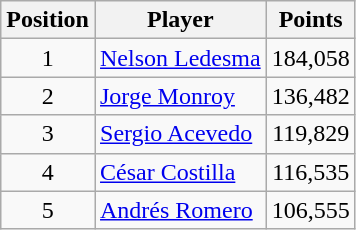<table class=wikitable>
<tr>
<th>Position</th>
<th>Player</th>
<th>Points</th>
</tr>
<tr>
<td align=center>1</td>
<td> <a href='#'>Nelson Ledesma</a></td>
<td align=center>184,058</td>
</tr>
<tr>
<td align=center>2</td>
<td> <a href='#'>Jorge Monroy</a></td>
<td align=center>136,482</td>
</tr>
<tr>
<td align=center>3</td>
<td> <a href='#'>Sergio Acevedo</a></td>
<td align=center>119,829</td>
</tr>
<tr>
<td align=center>4</td>
<td> <a href='#'>César Costilla</a></td>
<td align=center>116,535</td>
</tr>
<tr>
<td align=center>5</td>
<td> <a href='#'>Andrés Romero</a></td>
<td align=center>106,555</td>
</tr>
</table>
